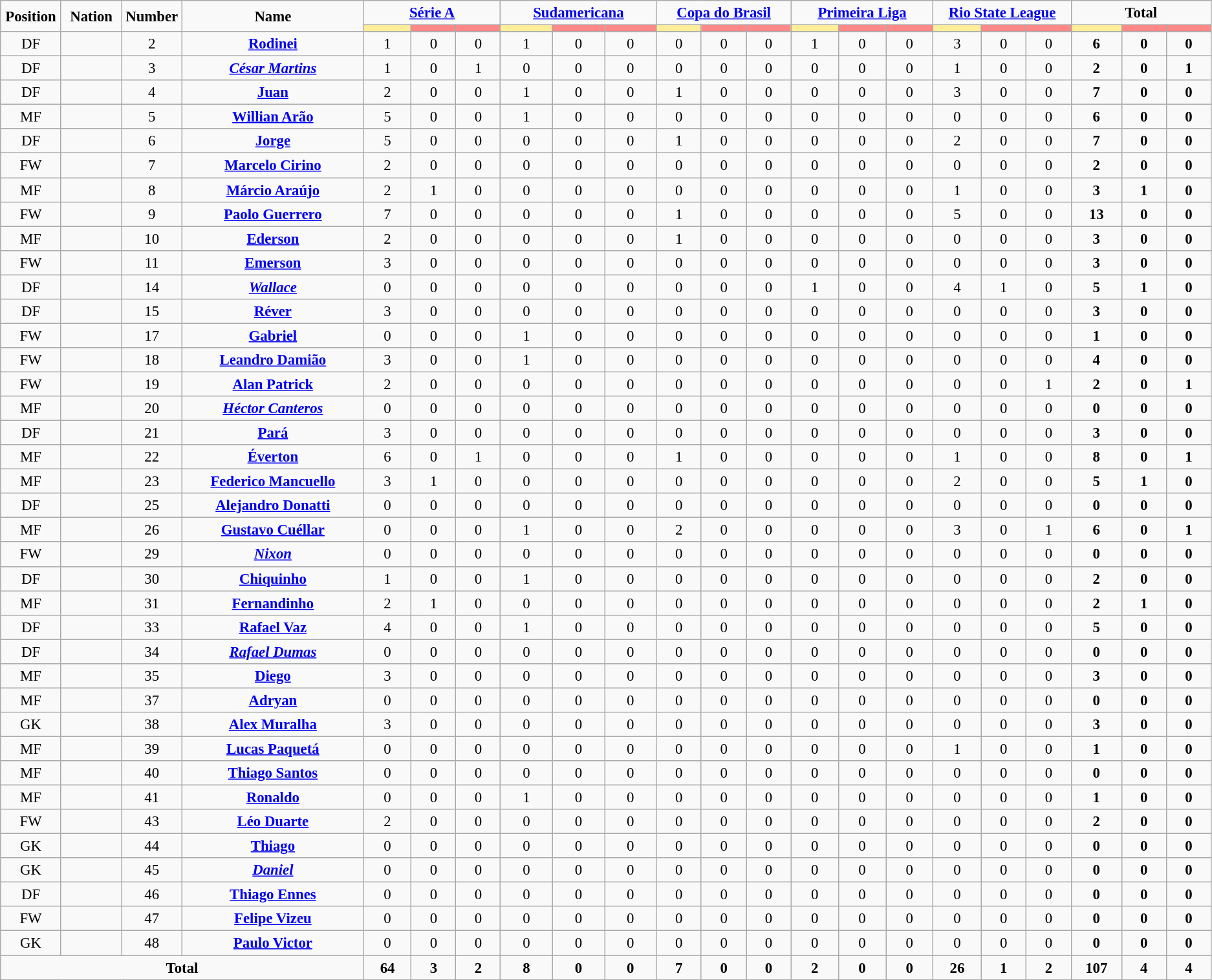<table class="wikitable" style="font-size: 95%; text-align: center;">
<tr>
<td rowspan="2"  style="width:5%; text-align:center;"><strong>Position</strong></td>
<td rowspan="2"  style="width:5%; text-align:center;"><strong>Nation</strong></td>
<td rowspan="2"  style="width:5%; text-align:center;"><strong>Number</strong></td>
<td rowspan="2"  style="width:15%; text-align:center;"><strong>Name</strong></td>
<td colspan="3" style="text-align:center;"><strong><a href='#'>Série A</a></strong></td>
<td colspan="3" style="text-align:center;"><strong><a href='#'>Sudamericana</a></strong></td>
<td colspan="3" style="text-align:center;"><strong><a href='#'>Copa do Brasil</a></strong></td>
<td colspan="3" style="text-align:center;"><strong><a href='#'>Primeira Liga</a></strong></td>
<td colspan="3" style="text-align:center;"><strong><a href='#'>Rio State League</a></strong></td>
<td colspan="3" style="text-align:center;"><strong>Total</strong></td>
</tr>
<tr>
<th style="width:60px; background:#fe9;"></th>
<th style="width:60px; background:#ff8888;"></th>
<th style="width:60px; background:#ff8888;"></th>
<th style="width:60px; background:#fe9;"></th>
<th style="width:60px; background:#ff8888;"></th>
<th style="width:60px; background:#ff8888;"></th>
<th style="width:60px; background:#fe9;"></th>
<th style="width:60px; background:#ff8888;"></th>
<th style="width:60px; background:#ff8888;"></th>
<th style="width:60px; background:#fe9;"></th>
<th style="width:60px; background:#ff8888;"></th>
<th style="width:60px; background:#ff8888;"></th>
<th style="width:60px; background:#fe9;"></th>
<th style="width:60px; background:#ff8888;"></th>
<th style="width:60px; background:#ff8888;"></th>
<th style="width:60px; background:#fe9;"></th>
<th style="width:60px; background:#ff8888;"></th>
<th style="width:60px; background:#ff8888;"></th>
</tr>
<tr>
<td>DF</td>
<td></td>
<td>2</td>
<td><strong><a href='#'>Rodinei</a></strong></td>
<td>1</td>
<td>0</td>
<td>0</td>
<td>1</td>
<td>0</td>
<td>0</td>
<td>0</td>
<td>0</td>
<td>0</td>
<td>1</td>
<td>0</td>
<td>0</td>
<td>3</td>
<td>0</td>
<td>0</td>
<td><strong>6</strong></td>
<td><strong>0</strong></td>
<td><strong>0</strong></td>
</tr>
<tr>
<td>DF</td>
<td></td>
<td>3</td>
<td><strong><em><a href='#'>César Martins</a></em></strong></td>
<td>1</td>
<td>0</td>
<td>1</td>
<td>0</td>
<td>0</td>
<td>0</td>
<td>0</td>
<td>0</td>
<td>0</td>
<td>0</td>
<td>0</td>
<td>0</td>
<td>1</td>
<td>0</td>
<td>0</td>
<td><strong>2</strong></td>
<td><strong>0</strong></td>
<td><strong>1</strong></td>
</tr>
<tr>
<td>DF</td>
<td></td>
<td>4</td>
<td><strong><a href='#'>Juan</a></strong></td>
<td>2</td>
<td>0</td>
<td>0</td>
<td>1</td>
<td>0</td>
<td>0</td>
<td>1</td>
<td>0</td>
<td>0</td>
<td>0</td>
<td>0</td>
<td>0</td>
<td>3</td>
<td>0</td>
<td>0</td>
<td><strong>7</strong></td>
<td><strong>0</strong></td>
<td><strong>0</strong></td>
</tr>
<tr>
<td>MF</td>
<td></td>
<td>5</td>
<td><strong><a href='#'>Willian Arão</a></strong></td>
<td>5</td>
<td>0</td>
<td>0</td>
<td>1</td>
<td>0</td>
<td>0</td>
<td>0</td>
<td>0</td>
<td>0</td>
<td>0</td>
<td>0</td>
<td>0</td>
<td>0</td>
<td>0</td>
<td>0</td>
<td><strong>6</strong></td>
<td><strong>0</strong></td>
<td><strong>0</strong></td>
</tr>
<tr>
<td>DF</td>
<td></td>
<td>6</td>
<td><strong><a href='#'>Jorge</a></strong></td>
<td>5</td>
<td>0</td>
<td>0</td>
<td>0</td>
<td>0</td>
<td>0</td>
<td>1</td>
<td>0</td>
<td>0</td>
<td>0</td>
<td>0</td>
<td>0</td>
<td>2</td>
<td>0</td>
<td>0</td>
<td><strong>7</strong></td>
<td><strong>0</strong></td>
<td><strong>0</strong></td>
</tr>
<tr>
<td>FW</td>
<td></td>
<td>7</td>
<td><strong><a href='#'>Marcelo Cirino</a></strong></td>
<td>2</td>
<td>0</td>
<td>0</td>
<td>0</td>
<td>0</td>
<td>0</td>
<td>0</td>
<td>0</td>
<td>0</td>
<td>0</td>
<td>0</td>
<td>0</td>
<td>0</td>
<td>0</td>
<td>0</td>
<td><strong>2</strong></td>
<td><strong>0</strong></td>
<td><strong>0</strong></td>
</tr>
<tr>
<td>MF</td>
<td></td>
<td>8</td>
<td><strong><a href='#'>Márcio Araújo</a></strong></td>
<td>2</td>
<td>1</td>
<td>0</td>
<td>0</td>
<td>0</td>
<td>0</td>
<td>0</td>
<td>0</td>
<td>0</td>
<td>0</td>
<td>0</td>
<td>0</td>
<td>1</td>
<td>0</td>
<td>0</td>
<td><strong>3</strong></td>
<td><strong>1</strong></td>
<td><strong>0</strong></td>
</tr>
<tr>
<td>FW</td>
<td></td>
<td>9</td>
<td><strong><a href='#'>Paolo Guerrero</a></strong></td>
<td>7</td>
<td>0</td>
<td>0</td>
<td>0</td>
<td>0</td>
<td>0</td>
<td>1</td>
<td>0</td>
<td>0</td>
<td>0</td>
<td>0</td>
<td>0</td>
<td>5</td>
<td>0</td>
<td>0</td>
<td><strong>13</strong></td>
<td><strong>0</strong></td>
<td><strong>0</strong></td>
</tr>
<tr>
<td>MF</td>
<td></td>
<td>10</td>
<td><strong><a href='#'>Ederson</a></strong></td>
<td>2</td>
<td>0</td>
<td>0</td>
<td>0</td>
<td>0</td>
<td>0</td>
<td>1</td>
<td>0</td>
<td>0</td>
<td>0</td>
<td>0</td>
<td>0</td>
<td>0</td>
<td>0</td>
<td>0</td>
<td><strong>3</strong></td>
<td><strong>0</strong></td>
<td><strong>0</strong></td>
</tr>
<tr>
<td>FW</td>
<td></td>
<td>11</td>
<td><strong><a href='#'>Emerson</a></strong></td>
<td>3</td>
<td>0</td>
<td>0</td>
<td>0</td>
<td>0</td>
<td>0</td>
<td>0</td>
<td>0</td>
<td>0</td>
<td>0</td>
<td>0</td>
<td>0</td>
<td>0</td>
<td>0</td>
<td>0</td>
<td><strong>3</strong></td>
<td><strong>0</strong></td>
<td><strong>0</strong></td>
</tr>
<tr>
<td>DF</td>
<td></td>
<td>14</td>
<td><strong><em><a href='#'>Wallace</a></em></strong></td>
<td>0</td>
<td>0</td>
<td>0</td>
<td>0</td>
<td>0</td>
<td>0</td>
<td>0</td>
<td>0</td>
<td>0</td>
<td>1</td>
<td>0</td>
<td>0</td>
<td>4</td>
<td>1</td>
<td>0</td>
<td><strong>5</strong></td>
<td><strong>1</strong></td>
<td><strong>0</strong></td>
</tr>
<tr>
<td>DF</td>
<td></td>
<td>15</td>
<td><strong><a href='#'>Réver</a></strong></td>
<td>3</td>
<td>0</td>
<td>0</td>
<td>0</td>
<td>0</td>
<td>0</td>
<td>0</td>
<td>0</td>
<td>0</td>
<td>0</td>
<td>0</td>
<td>0</td>
<td>0</td>
<td>0</td>
<td>0</td>
<td><strong>3</strong></td>
<td><strong>0</strong></td>
<td><strong>0</strong></td>
</tr>
<tr>
<td>FW</td>
<td></td>
<td>17</td>
<td><strong><a href='#'>Gabriel</a></strong></td>
<td>0</td>
<td>0</td>
<td>0</td>
<td>1</td>
<td>0</td>
<td>0</td>
<td>0</td>
<td>0</td>
<td>0</td>
<td>0</td>
<td>0</td>
<td>0</td>
<td>0</td>
<td>0</td>
<td>0</td>
<td><strong>1</strong></td>
<td><strong>0</strong></td>
<td><strong>0</strong></td>
</tr>
<tr>
<td>FW</td>
<td></td>
<td>18</td>
<td><strong><a href='#'>Leandro Damião</a></strong></td>
<td>3</td>
<td>0</td>
<td>0</td>
<td>1</td>
<td>0</td>
<td>0</td>
<td>0</td>
<td>0</td>
<td>0</td>
<td>0</td>
<td>0</td>
<td>0</td>
<td>0</td>
<td>0</td>
<td>0</td>
<td><strong>4</strong></td>
<td><strong>0</strong></td>
<td><strong>0</strong></td>
</tr>
<tr>
<td>FW</td>
<td></td>
<td>19</td>
<td><strong><a href='#'>Alan Patrick</a></strong></td>
<td>2</td>
<td>0</td>
<td>0</td>
<td>0</td>
<td>0</td>
<td>0</td>
<td>0</td>
<td>0</td>
<td>0</td>
<td>0</td>
<td>0</td>
<td>0</td>
<td>0</td>
<td>0</td>
<td>1</td>
<td><strong>2</strong></td>
<td><strong>0</strong></td>
<td><strong>1</strong></td>
</tr>
<tr>
<td>MF</td>
<td></td>
<td>20</td>
<td><strong><em><a href='#'>Héctor Canteros</a></em></strong></td>
<td>0</td>
<td>0</td>
<td>0</td>
<td>0</td>
<td>0</td>
<td>0</td>
<td>0</td>
<td>0</td>
<td>0</td>
<td>0</td>
<td>0</td>
<td>0</td>
<td>0</td>
<td>0</td>
<td>0</td>
<td><strong>0</strong></td>
<td><strong>0</strong></td>
<td><strong>0</strong></td>
</tr>
<tr>
<td>DF</td>
<td></td>
<td>21</td>
<td><strong><a href='#'>Pará</a></strong></td>
<td>3</td>
<td>0</td>
<td>0</td>
<td>0</td>
<td>0</td>
<td>0</td>
<td>0</td>
<td>0</td>
<td>0</td>
<td>0</td>
<td>0</td>
<td>0</td>
<td>0</td>
<td>0</td>
<td>0</td>
<td><strong>3</strong></td>
<td><strong>0</strong></td>
<td><strong>0</strong></td>
</tr>
<tr>
<td>MF</td>
<td></td>
<td>22</td>
<td><strong><a href='#'>Éverton</a></strong></td>
<td>6</td>
<td>0</td>
<td>1</td>
<td>0</td>
<td>0</td>
<td>0</td>
<td>1</td>
<td>0</td>
<td>0</td>
<td>0</td>
<td>0</td>
<td>0</td>
<td>1</td>
<td>0</td>
<td>0</td>
<td><strong>8</strong></td>
<td><strong>0</strong></td>
<td><strong>1</strong></td>
</tr>
<tr>
<td>MF</td>
<td></td>
<td>23</td>
<td><strong><a href='#'>Federico Mancuello</a></strong></td>
<td>3</td>
<td>1</td>
<td>0</td>
<td>0</td>
<td>0</td>
<td>0</td>
<td>0</td>
<td>0</td>
<td>0</td>
<td>0</td>
<td>0</td>
<td>0</td>
<td>2</td>
<td>0</td>
<td>0</td>
<td><strong>5</strong></td>
<td><strong>1</strong></td>
<td><strong>0</strong></td>
</tr>
<tr>
<td>DF</td>
<td></td>
<td>25</td>
<td><strong><a href='#'>Alejandro Donatti</a></strong></td>
<td>0</td>
<td>0</td>
<td>0</td>
<td>0</td>
<td>0</td>
<td>0</td>
<td>0</td>
<td>0</td>
<td>0</td>
<td>0</td>
<td>0</td>
<td>0</td>
<td>0</td>
<td>0</td>
<td>0</td>
<td><strong>0</strong></td>
<td><strong>0</strong></td>
<td><strong>0</strong></td>
</tr>
<tr>
<td>MF</td>
<td></td>
<td>26</td>
<td><strong><a href='#'>Gustavo Cuéllar</a></strong></td>
<td>0</td>
<td>0</td>
<td>0</td>
<td>1</td>
<td>0</td>
<td>0</td>
<td>2</td>
<td>0</td>
<td>0</td>
<td>0</td>
<td>0</td>
<td>0</td>
<td>3</td>
<td>0</td>
<td>1</td>
<td><strong>6</strong></td>
<td><strong>0</strong></td>
<td><strong>1</strong></td>
</tr>
<tr>
<td>FW</td>
<td></td>
<td>29</td>
<td><strong><em><a href='#'>Nixon</a></em></strong></td>
<td>0</td>
<td>0</td>
<td>0</td>
<td>0</td>
<td>0</td>
<td>0</td>
<td>0</td>
<td>0</td>
<td>0</td>
<td>0</td>
<td>0</td>
<td>0</td>
<td>0</td>
<td>0</td>
<td>0</td>
<td><strong>0</strong></td>
<td><strong>0</strong></td>
<td><strong>0</strong></td>
</tr>
<tr>
<td>DF</td>
<td></td>
<td>30</td>
<td><strong><a href='#'>Chiquinho</a></strong></td>
<td>1</td>
<td>0</td>
<td>0</td>
<td>1</td>
<td>0</td>
<td>0</td>
<td>0</td>
<td>0</td>
<td>0</td>
<td>0</td>
<td>0</td>
<td>0</td>
<td>0</td>
<td>0</td>
<td>0</td>
<td><strong>2</strong></td>
<td><strong>0</strong></td>
<td><strong>0</strong></td>
</tr>
<tr>
<td>MF</td>
<td></td>
<td>31</td>
<td><strong><a href='#'>Fernandinho</a></strong></td>
<td>2</td>
<td>1</td>
<td>0</td>
<td>0</td>
<td>0</td>
<td>0</td>
<td>0</td>
<td>0</td>
<td>0</td>
<td>0</td>
<td>0</td>
<td>0</td>
<td>0</td>
<td>0</td>
<td>0</td>
<td><strong>2</strong></td>
<td><strong>1</strong></td>
<td><strong>0</strong></td>
</tr>
<tr>
<td>DF</td>
<td></td>
<td>33</td>
<td><strong><a href='#'>Rafael Vaz</a></strong></td>
<td>4</td>
<td>0</td>
<td>0</td>
<td>1</td>
<td>0</td>
<td>0</td>
<td>0</td>
<td>0</td>
<td>0</td>
<td>0</td>
<td>0</td>
<td>0</td>
<td>0</td>
<td>0</td>
<td>0</td>
<td><strong>5</strong></td>
<td><strong>0</strong></td>
<td><strong>0</strong></td>
</tr>
<tr>
<td>DF</td>
<td></td>
<td>34</td>
<td><strong><em><a href='#'>Rafael Dumas</a></em></strong></td>
<td>0</td>
<td>0</td>
<td>0</td>
<td>0</td>
<td>0</td>
<td>0</td>
<td>0</td>
<td>0</td>
<td>0</td>
<td>0</td>
<td>0</td>
<td>0</td>
<td>0</td>
<td>0</td>
<td>0</td>
<td><strong>0</strong></td>
<td><strong>0</strong></td>
<td><strong>0</strong></td>
</tr>
<tr>
<td>MF</td>
<td></td>
<td>35</td>
<td><strong><a href='#'>Diego</a></strong></td>
<td>3</td>
<td>0</td>
<td>0</td>
<td>0</td>
<td>0</td>
<td>0</td>
<td>0</td>
<td>0</td>
<td>0</td>
<td>0</td>
<td>0</td>
<td>0</td>
<td>0</td>
<td>0</td>
<td>0</td>
<td><strong>3</strong></td>
<td><strong>0</strong></td>
<td><strong>0</strong></td>
</tr>
<tr>
<td>MF</td>
<td></td>
<td>37</td>
<td><strong><a href='#'>Adryan</a></strong></td>
<td>0</td>
<td>0</td>
<td>0</td>
<td>0</td>
<td>0</td>
<td>0</td>
<td>0</td>
<td>0</td>
<td>0</td>
<td>0</td>
<td>0</td>
<td>0</td>
<td>0</td>
<td>0</td>
<td>0</td>
<td><strong>0</strong></td>
<td><strong>0</strong></td>
<td><strong>0</strong></td>
</tr>
<tr>
<td>GK</td>
<td></td>
<td>38</td>
<td><strong><a href='#'>Alex Muralha</a></strong></td>
<td>3</td>
<td>0</td>
<td>0</td>
<td>0</td>
<td>0</td>
<td>0</td>
<td>0</td>
<td>0</td>
<td>0</td>
<td>0</td>
<td>0</td>
<td>0</td>
<td>0</td>
<td>0</td>
<td>0</td>
<td><strong>3</strong></td>
<td><strong>0</strong></td>
<td><strong>0</strong></td>
</tr>
<tr>
<td>MF</td>
<td></td>
<td>39</td>
<td><strong><a href='#'>Lucas Paquetá</a></strong></td>
<td>0</td>
<td>0</td>
<td>0</td>
<td>0</td>
<td>0</td>
<td>0</td>
<td>0</td>
<td>0</td>
<td>0</td>
<td>0</td>
<td>0</td>
<td>0</td>
<td>1</td>
<td>0</td>
<td>0</td>
<td><strong>1</strong></td>
<td><strong>0</strong></td>
<td><strong>0</strong></td>
</tr>
<tr>
<td>MF</td>
<td></td>
<td>40</td>
<td><strong><a href='#'>Thiago Santos</a></strong></td>
<td>0</td>
<td>0</td>
<td>0</td>
<td>0</td>
<td>0</td>
<td>0</td>
<td>0</td>
<td>0</td>
<td>0</td>
<td>0</td>
<td>0</td>
<td>0</td>
<td>0</td>
<td>0</td>
<td>0</td>
<td><strong>0</strong></td>
<td><strong>0</strong></td>
<td><strong>0</strong></td>
</tr>
<tr>
<td>MF</td>
<td></td>
<td>41</td>
<td><strong><a href='#'>Ronaldo</a></strong></td>
<td>0</td>
<td>0</td>
<td>0</td>
<td>1</td>
<td>0</td>
<td>0</td>
<td>0</td>
<td>0</td>
<td>0</td>
<td>0</td>
<td>0</td>
<td>0</td>
<td>0</td>
<td>0</td>
<td>0</td>
<td><strong>1</strong></td>
<td><strong>0</strong></td>
<td><strong>0</strong></td>
</tr>
<tr>
<td>FW</td>
<td></td>
<td>43</td>
<td><strong><a href='#'>Léo Duarte</a></strong></td>
<td>2</td>
<td>0</td>
<td>0</td>
<td>0</td>
<td>0</td>
<td>0</td>
<td>0</td>
<td>0</td>
<td>0</td>
<td>0</td>
<td>0</td>
<td>0</td>
<td>0</td>
<td>0</td>
<td>0</td>
<td><strong>2</strong></td>
<td><strong>0</strong></td>
<td><strong>0</strong></td>
</tr>
<tr>
<td>GK</td>
<td></td>
<td>44</td>
<td><strong><a href='#'>Thiago</a></strong></td>
<td>0</td>
<td>0</td>
<td>0</td>
<td>0</td>
<td>0</td>
<td>0</td>
<td>0</td>
<td>0</td>
<td>0</td>
<td>0</td>
<td>0</td>
<td>0</td>
<td>0</td>
<td>0</td>
<td>0</td>
<td><strong>0</strong></td>
<td><strong>0</strong></td>
<td><strong>0</strong></td>
</tr>
<tr>
<td>GK</td>
<td></td>
<td>45</td>
<td><strong><em><a href='#'>Daniel</a></em></strong></td>
<td>0</td>
<td>0</td>
<td>0</td>
<td>0</td>
<td>0</td>
<td>0</td>
<td>0</td>
<td>0</td>
<td>0</td>
<td>0</td>
<td>0</td>
<td>0</td>
<td>0</td>
<td>0</td>
<td>0</td>
<td><strong>0</strong></td>
<td><strong>0</strong></td>
<td><strong>0</strong></td>
</tr>
<tr>
<td>DF</td>
<td></td>
<td>46</td>
<td><strong><a href='#'>Thiago Ennes</a></strong></td>
<td>0</td>
<td>0</td>
<td>0</td>
<td>0</td>
<td>0</td>
<td>0</td>
<td>0</td>
<td>0</td>
<td>0</td>
<td>0</td>
<td>0</td>
<td>0</td>
<td>0</td>
<td>0</td>
<td>0</td>
<td><strong>0</strong></td>
<td><strong>0</strong></td>
<td><strong>0</strong></td>
</tr>
<tr>
<td>FW</td>
<td></td>
<td>47</td>
<td><strong><a href='#'>Felipe Vizeu</a></strong></td>
<td>0</td>
<td>0</td>
<td>0</td>
<td>0</td>
<td>0</td>
<td>0</td>
<td>0</td>
<td>0</td>
<td>0</td>
<td>0</td>
<td>0</td>
<td>0</td>
<td>0</td>
<td>0</td>
<td>0</td>
<td><strong>0</strong></td>
<td><strong>0</strong></td>
<td><strong>0</strong></td>
</tr>
<tr>
<td>GK</td>
<td></td>
<td>48</td>
<td><strong><a href='#'>Paulo Victor</a></strong></td>
<td>0</td>
<td>0</td>
<td>0</td>
<td>0</td>
<td>0</td>
<td>0</td>
<td>0</td>
<td>0</td>
<td>0</td>
<td>0</td>
<td>0</td>
<td>0</td>
<td>0</td>
<td>0</td>
<td>0</td>
<td><strong>0</strong></td>
<td><strong>0</strong></td>
<td><strong>0</strong></td>
</tr>
<tr>
<td colspan=4><strong>Total</strong></td>
<td><strong>64</strong></td>
<td><strong>3</strong></td>
<td><strong>2</strong></td>
<td><strong>8</strong></td>
<td><strong>0</strong></td>
<td><strong>0</strong></td>
<td><strong>7</strong></td>
<td><strong>0</strong></td>
<td><strong>0</strong></td>
<td><strong>2</strong></td>
<td><strong>0</strong></td>
<td><strong>0</strong></td>
<td><strong>26</strong></td>
<td><strong>1</strong></td>
<td><strong>2</strong></td>
<td><strong>107</strong></td>
<td><strong>4</strong></td>
<td><strong>4</strong></td>
</tr>
</table>
